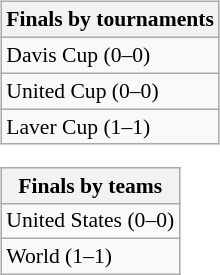<table>
<tr valign=top>
<td><br><table class=wikitable style=font-size:90%>
<tr>
<th>Finals by tournaments</th>
</tr>
<tr>
<td>Davis Cup (0–0)</td>
</tr>
<tr>
<td>United Cup (0–0)</td>
</tr>
<tr>
<td>Laver Cup (1–1)</td>
</tr>
</table>
<table class=wikitable style=font-size:90%>
<tr>
<th>Finals by teams</th>
</tr>
<tr>
<td>United States (0–0)</td>
</tr>
<tr>
<td>World (1–1)</td>
</tr>
</table>
</td>
</tr>
</table>
